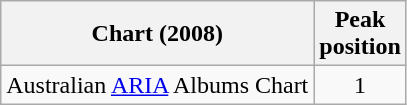<table class="wikitable">
<tr>
<th>Chart (2008)</th>
<th>Peak<br>position</th>
</tr>
<tr>
<td>Australian <a href='#'>ARIA</a> Albums Chart</td>
<td align="center">1</td>
</tr>
</table>
